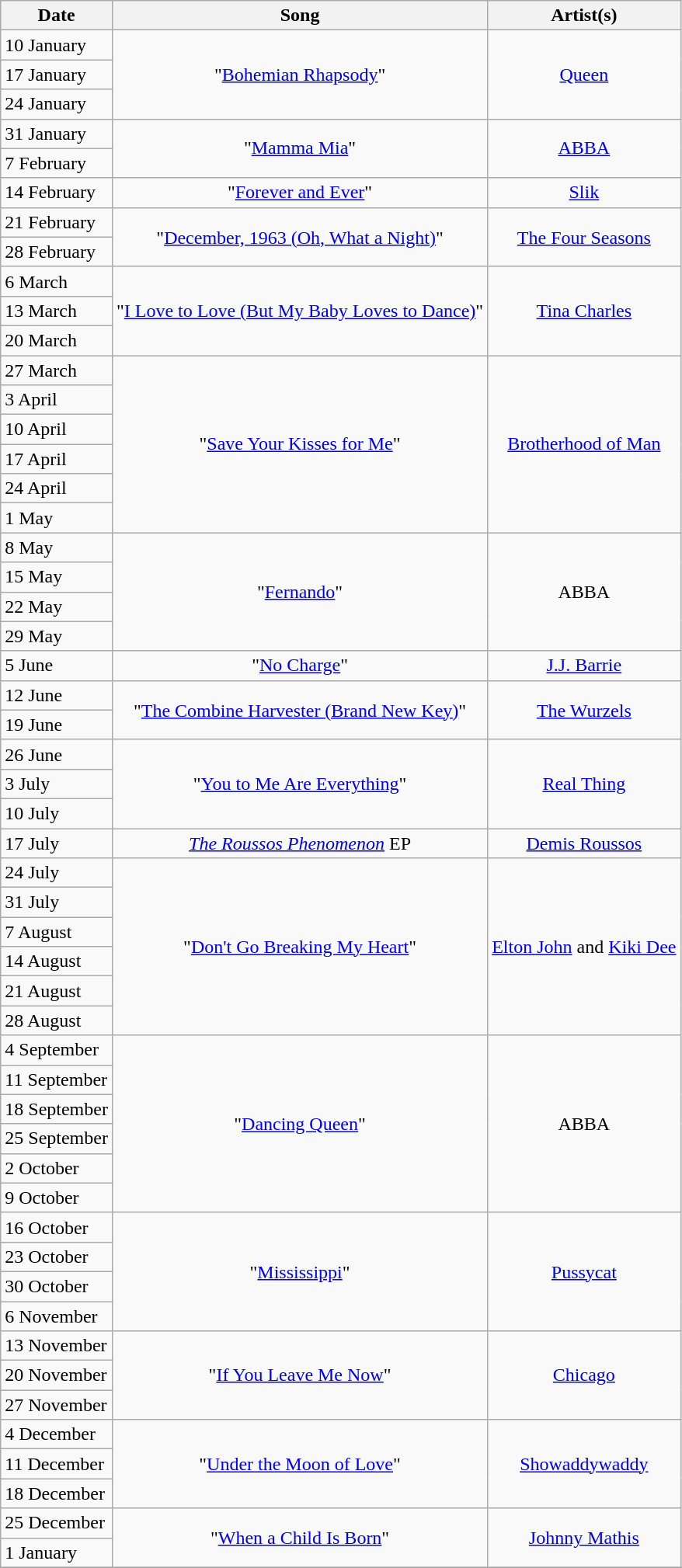<table class="wikitable">
<tr>
<th>Date</th>
<th>Song</th>
<th>Artist(s)</th>
</tr>
<tr>
<td>10 January</td>
<td align="center" rowspan=3>"<a href='#'>Bohemian Rhapsody</a>"</td>
<td align="center" rowspan=3><a href='#'>Queen</a></td>
</tr>
<tr>
<td>17 January</td>
</tr>
<tr>
<td>24 January</td>
</tr>
<tr>
<td>31 January</td>
<td align="center" rowspan=2>"<a href='#'>Mamma Mia</a>"</td>
<td align="center" rowspan=2><a href='#'>ABBA</a></td>
</tr>
<tr>
<td>7 February</td>
</tr>
<tr>
<td>14 February</td>
<td align="center">"<a href='#'>Forever and Ever</a>"</td>
<td align="center"><a href='#'>Slik</a></td>
</tr>
<tr>
<td>21 February</td>
<td align="center" rowspan=2>"<a href='#'>December, 1963 (Oh, What a Night)</a>"</td>
<td align="center" rowspan=2><a href='#'>The Four Seasons</a></td>
</tr>
<tr>
<td>28 February</td>
</tr>
<tr>
<td>6 March</td>
<td align="center" rowspan=3>"<a href='#'>I Love to Love (But My Baby Loves to Dance)</a>"</td>
<td align="center" rowspan=3><a href='#'>Tina Charles</a></td>
</tr>
<tr>
<td>13 March</td>
</tr>
<tr>
<td>20 March</td>
</tr>
<tr>
<td>27 March</td>
<td align="center" rowspan=6>"<a href='#'>Save Your Kisses for Me</a>"</td>
<td align="center" rowspan=6><a href='#'>Brotherhood of Man</a></td>
</tr>
<tr>
<td>3 April</td>
</tr>
<tr>
<td>10 April</td>
</tr>
<tr>
<td>17 April</td>
</tr>
<tr>
<td>24 April</td>
</tr>
<tr>
<td>1 May</td>
</tr>
<tr>
<td>8 May</td>
<td align="center" rowspan=4>"<a href='#'>Fernando</a>"</td>
<td align="center" rowspan=4>ABBA</td>
</tr>
<tr>
<td>15 May</td>
</tr>
<tr>
<td>22 May</td>
</tr>
<tr>
<td>29 May</td>
</tr>
<tr>
<td>5 June</td>
<td align="center">"<a href='#'>No Charge</a>"</td>
<td align="center"><a href='#'>J.J. Barrie</a></td>
</tr>
<tr>
<td>12 June</td>
<td align="center" rowspan=2>"<a href='#'>The Combine Harvester (Brand New Key)</a>"</td>
<td align="center" rowspan=2><a href='#'>The Wurzels</a></td>
</tr>
<tr>
<td>19 June</td>
</tr>
<tr>
<td>26 June</td>
<td align="center" rowspan=3>"<a href='#'>You to Me Are Everything</a>"</td>
<td align="center" rowspan="3"><a href='#'>Real Thing</a></td>
</tr>
<tr>
<td>3 July</td>
</tr>
<tr>
<td>10 July</td>
</tr>
<tr>
<td>17 July</td>
<td align="center"><em><a href='#'>The Roussos Phenomenon</a></em> EP</td>
<td align="center"><a href='#'>Demis Roussos</a></td>
</tr>
<tr>
<td>24 July</td>
<td align="center" rowspan=6>"<a href='#'>Don't Go Breaking My Heart</a>"</td>
<td align="center" rowspan=6><a href='#'>Elton John</a> and <a href='#'>Kiki Dee</a></td>
</tr>
<tr>
<td>31 July</td>
</tr>
<tr>
<td>7 August</td>
</tr>
<tr>
<td>14 August</td>
</tr>
<tr>
<td>21 August</td>
</tr>
<tr>
<td>28 August</td>
</tr>
<tr>
<td>4 September</td>
<td align="center" rowspan=6>"<a href='#'>Dancing Queen</a>"</td>
<td align="center" rowspan=6>ABBA</td>
</tr>
<tr>
<td>11 September</td>
</tr>
<tr>
<td>18 September</td>
</tr>
<tr>
<td>25 September</td>
</tr>
<tr>
<td>2 October</td>
</tr>
<tr>
<td>9 October</td>
</tr>
<tr>
<td>16 October</td>
<td align="center" rowspan=4>"<a href='#'>Mississippi</a>"</td>
<td align="center" rowspan=4><a href='#'>Pussycat</a></td>
</tr>
<tr>
<td>23 October</td>
</tr>
<tr>
<td>30 October</td>
</tr>
<tr>
<td>6 November</td>
</tr>
<tr>
<td>13 November</td>
<td align="center" rowspan=3>"<a href='#'>If You Leave Me Now</a>"</td>
<td align="center" rowspan=3><a href='#'>Chicago</a></td>
</tr>
<tr>
<td>20 November</td>
</tr>
<tr>
<td>27 November</td>
</tr>
<tr>
<td>4 December</td>
<td align="center" rowspan=3>"<a href='#'>Under the Moon of Love</a>"</td>
<td align="center" rowspan=3><a href='#'>Showaddywaddy</a></td>
</tr>
<tr>
<td>11 December</td>
</tr>
<tr>
<td>18 December</td>
</tr>
<tr>
<td>25 December</td>
<td align="center" rowspan=2>"<a href='#'>When a Child Is Born</a>"</td>
<td align="center" rowspan=2><a href='#'>Johnny Mathis</a></td>
</tr>
<tr>
<td>1 January</td>
</tr>
<tr>
</tr>
</table>
